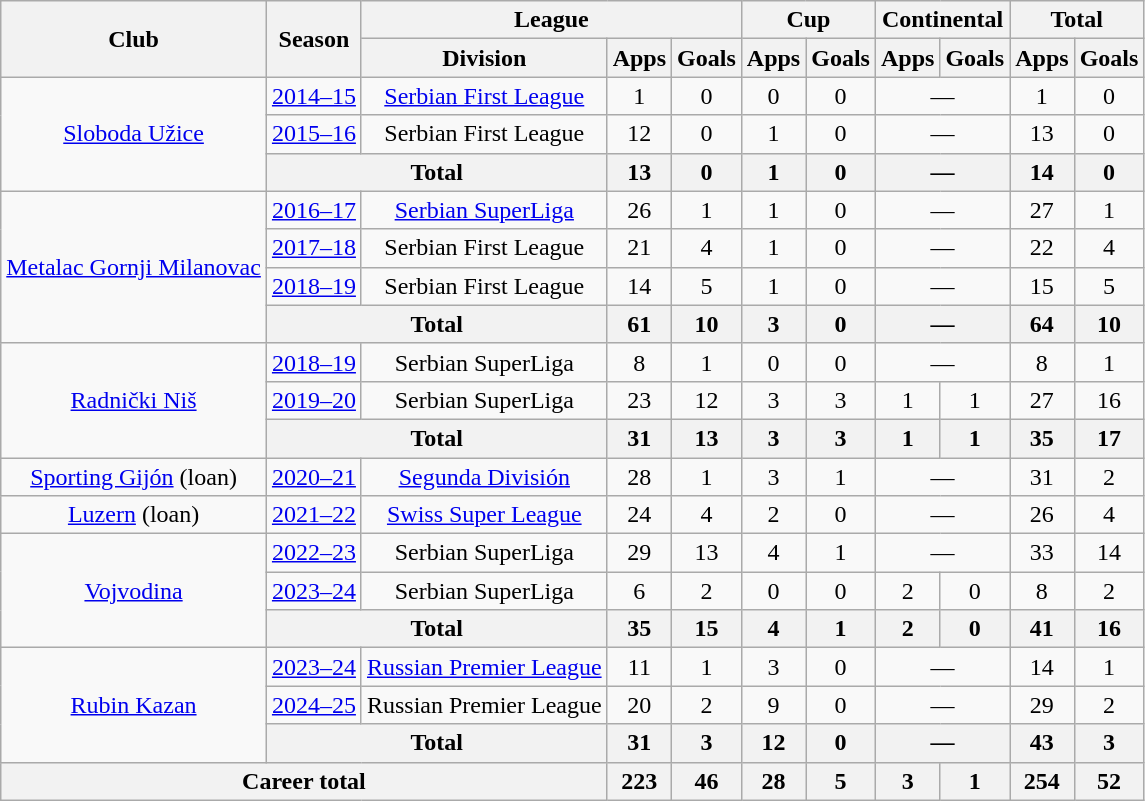<table class="wikitable" style="text-align:center">
<tr>
<th rowspan="2">Club</th>
<th rowspan="2">Season</th>
<th colspan="3">League</th>
<th colspan="2">Cup</th>
<th colspan="2">Continental</th>
<th colspan="2">Total</th>
</tr>
<tr>
<th>Division</th>
<th>Apps</th>
<th>Goals</th>
<th>Apps</th>
<th>Goals</th>
<th>Apps</th>
<th>Goals</th>
<th>Apps</th>
<th>Goals</th>
</tr>
<tr>
<td rowspan="3"><a href='#'>Sloboda Užice</a></td>
<td><a href='#'>2014–15</a></td>
<td><a href='#'>Serbian First League</a></td>
<td>1</td>
<td>0</td>
<td>0</td>
<td>0</td>
<td colspan="2">—</td>
<td>1</td>
<td>0</td>
</tr>
<tr>
<td><a href='#'>2015–16</a></td>
<td>Serbian First League</td>
<td>12</td>
<td>0</td>
<td>1</td>
<td>0</td>
<td colspan="2">—</td>
<td>13</td>
<td>0</td>
</tr>
<tr>
<th colspan="2">Total</th>
<th>13</th>
<th>0</th>
<th>1</th>
<th>0</th>
<th colspan="2">—</th>
<th>14</th>
<th>0</th>
</tr>
<tr>
<td rowspan="4"><a href='#'>Metalac Gornji Milanovac</a></td>
<td><a href='#'>2016–17</a></td>
<td><a href='#'>Serbian SuperLiga</a></td>
<td>26</td>
<td>1</td>
<td>1</td>
<td>0</td>
<td colspan="2">—</td>
<td>27</td>
<td>1</td>
</tr>
<tr>
<td><a href='#'>2017–18</a></td>
<td>Serbian First League</td>
<td>21</td>
<td>4</td>
<td>1</td>
<td>0</td>
<td colspan="2">—</td>
<td>22</td>
<td>4</td>
</tr>
<tr>
<td><a href='#'>2018–19</a></td>
<td>Serbian First League</td>
<td>14</td>
<td>5</td>
<td>1</td>
<td>0</td>
<td colspan="2">—</td>
<td>15</td>
<td>5</td>
</tr>
<tr>
<th colspan="2">Total</th>
<th>61</th>
<th>10</th>
<th>3</th>
<th>0</th>
<th colspan="2">—</th>
<th>64</th>
<th>10</th>
</tr>
<tr>
<td rowspan="3"><a href='#'>Radnički Niš</a></td>
<td><a href='#'>2018–19</a></td>
<td>Serbian SuperLiga</td>
<td>8</td>
<td>1</td>
<td>0</td>
<td>0</td>
<td colspan="2">—</td>
<td>8</td>
<td>1</td>
</tr>
<tr>
<td><a href='#'>2019–20</a></td>
<td>Serbian SuperLiga</td>
<td>23</td>
<td>12</td>
<td>3</td>
<td>3</td>
<td>1</td>
<td>1</td>
<td>27</td>
<td>16</td>
</tr>
<tr>
<th colspan="2">Total</th>
<th>31</th>
<th>13</th>
<th>3</th>
<th>3</th>
<th>1</th>
<th>1</th>
<th>35</th>
<th>17</th>
</tr>
<tr>
<td><a href='#'>Sporting Gijón</a> (loan)</td>
<td><a href='#'>2020–21</a></td>
<td><a href='#'>Segunda División</a></td>
<td>28</td>
<td>1</td>
<td>3</td>
<td>1</td>
<td colspan="2">—</td>
<td>31</td>
<td>2</td>
</tr>
<tr>
<td><a href='#'>Luzern</a> (loan)</td>
<td><a href='#'>2021–22</a></td>
<td><a href='#'>Swiss Super League</a></td>
<td>24</td>
<td>4</td>
<td>2</td>
<td>0</td>
<td colspan="2">—</td>
<td>26</td>
<td>4</td>
</tr>
<tr>
<td rowspan="3"><a href='#'>Vojvodina</a></td>
<td><a href='#'>2022–23</a></td>
<td>Serbian SuperLiga</td>
<td>29</td>
<td>13</td>
<td>4</td>
<td>1</td>
<td colspan="2">—</td>
<td>33</td>
<td>14</td>
</tr>
<tr>
<td><a href='#'>2023–24</a></td>
<td>Serbian SuperLiga</td>
<td>6</td>
<td>2</td>
<td>0</td>
<td>0</td>
<td>2</td>
<td>0</td>
<td>8</td>
<td>2</td>
</tr>
<tr>
<th colspan="2">Total</th>
<th>35</th>
<th>15</th>
<th>4</th>
<th>1</th>
<th>2</th>
<th>0</th>
<th>41</th>
<th>16</th>
</tr>
<tr>
<td rowspan="3"><a href='#'>Rubin Kazan</a></td>
<td><a href='#'>2023–24</a></td>
<td><a href='#'>Russian Premier League</a></td>
<td>11</td>
<td>1</td>
<td>3</td>
<td>0</td>
<td colspan="2">—</td>
<td>14</td>
<td>1</td>
</tr>
<tr>
<td><a href='#'>2024–25</a></td>
<td>Russian Premier League</td>
<td>20</td>
<td>2</td>
<td>9</td>
<td>0</td>
<td colspan="2">—</td>
<td>29</td>
<td>2</td>
</tr>
<tr>
<th colspan="2">Total</th>
<th>31</th>
<th>3</th>
<th>12</th>
<th>0</th>
<th colspan="2">—</th>
<th>43</th>
<th>3</th>
</tr>
<tr>
<th colspan="3">Career total</th>
<th>223</th>
<th>46</th>
<th>28</th>
<th>5</th>
<th>3</th>
<th>1</th>
<th>254</th>
<th>52</th>
</tr>
</table>
